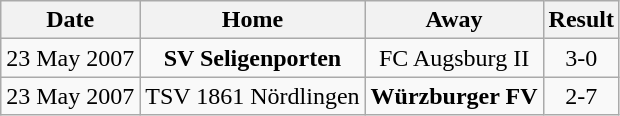<table class="wikitable">
<tr>
<th>Date</th>
<th>Home</th>
<th>Away</th>
<th>Result</th>
</tr>
<tr align="center">
<td>23 May 2007</td>
<td><strong>SV Seligenporten</strong></td>
<td>FC Augsburg II</td>
<td>3-0</td>
</tr>
<tr align="center">
<td>23 May 2007</td>
<td>TSV 1861 Nördlingen</td>
<td><strong>Würzburger FV</strong></td>
<td>2-7</td>
</tr>
</table>
